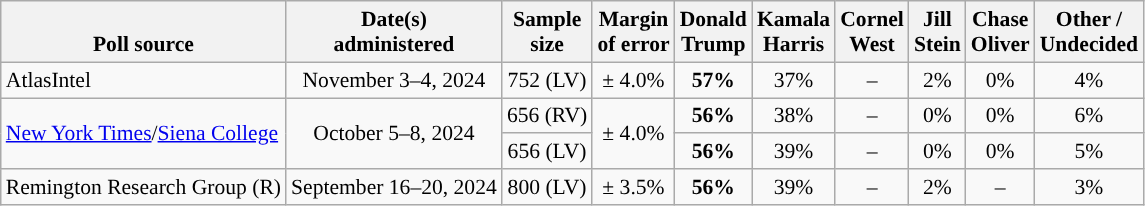<table class="wikitable sortable mw-datatable" style="font-size:90%;text-align:center;line-height:17px">
<tr valign=bottom>
<th>Poll source</th>
<th>Date(s)<br>administered</th>
<th>Sample<br>size</th>
<th>Margin<br>of error</th>
<th class="unsortable">Donald<br>Trump<br></th>
<th class="unsortable">Kamala<br>Harris<br></th>
<th class="unsortable">Cornel<br>West<br></th>
<th class="unsortable">Jill<br>Stein<br></th>
<th class="unsortable">Chase<br>Oliver<br></th>
<th class="unsortable">Other /<br>Undecided</th>
</tr>
<tr>
<td style="text-align:left;">AtlasIntel</td>
<td data-sort-value="2024-11-04">November 3–4, 2024</td>
<td>752 (LV)</td>
<td>± 4.0%</td>
<td style="background-color:"><strong>57%</strong></td>
<td>37%</td>
<td>–</td>
<td>2%</td>
<td>0%</td>
<td>4%</td>
</tr>
<tr>
<td style="text-align:left;" rowspan="2"><a href='#'>New York Times</a>/<a href='#'>Siena College</a></td>
<td rowspan="2">October 5–8, 2024</td>
<td>656 (RV)</td>
<td rowspan="2">± 4.0%</td>
<td style="background-color:"><strong>56%</strong></td>
<td>38%</td>
<td>–</td>
<td>0%</td>
<td>0%</td>
<td>6%</td>
</tr>
<tr>
<td>656 (LV)</td>
<td style="background-color:"><strong>56%</strong></td>
<td>39%</td>
<td>–</td>
<td>0%</td>
<td>0%</td>
<td>5%</td>
</tr>
<tr>
<td style="text-align:left;">Remington Research Group (R)</td>
<td data-sort-value="2024-09-20">September 16–20, 2024</td>
<td>800 (LV)</td>
<td>± 3.5%</td>
<td style="background-color:"><strong>56%</strong></td>
<td>39%</td>
<td>–</td>
<td>2%</td>
<td>–</td>
<td>3%</td>
</tr>
</table>
